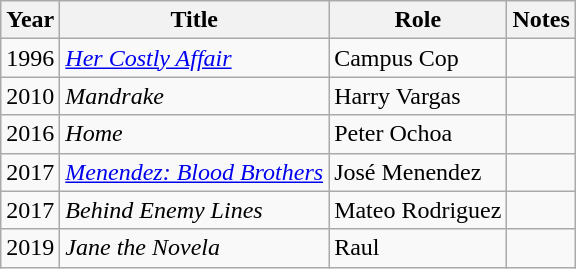<table class="wikitable sortable">
<tr>
<th>Year</th>
<th>Title</th>
<th>Role</th>
<th>Notes</th>
</tr>
<tr>
<td>1996</td>
<td><em><a href='#'>Her Costly Affair</a></em></td>
<td>Campus Cop</td>
<td></td>
</tr>
<tr>
<td>2010</td>
<td><em>Mandrake</em></td>
<td>Harry Vargas</td>
<td></td>
</tr>
<tr>
<td>2016</td>
<td><em>Home</em></td>
<td>Peter Ochoa</td>
<td></td>
</tr>
<tr>
<td>2017</td>
<td><em><a href='#'>Menendez: Blood Brothers</a></em></td>
<td>José Menendez</td>
<td></td>
</tr>
<tr>
<td>2017</td>
<td><em>Behind Enemy Lines</em></td>
<td>Mateo Rodriguez</td>
<td></td>
</tr>
<tr>
<td>2019</td>
<td><em>Jane the Novela</em></td>
<td>Raul</td>
<td></td>
</tr>
</table>
